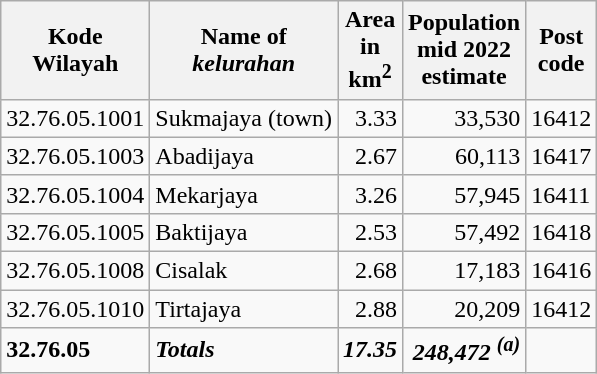<table class="wikitable">
<tr>
<th>Kode <br>Wilayah</th>
<th>Name of <br> <em>kelurahan</em></th>
<th>Area <br>in <br>km<sup>2</sup></th>
<th>Population<br>mid 2022<br>estimate</th>
<th>Post<br>code</th>
</tr>
<tr>
<td>32.76.05.1001</td>
<td>Sukmajaya (town)</td>
<td align="right">3.33</td>
<td align="right">33,530</td>
<td>16412</td>
</tr>
<tr>
<td>32.76.05.1003</td>
<td>Abadijaya</td>
<td align="right">2.67</td>
<td align="right">60,113</td>
<td>16417</td>
</tr>
<tr>
<td>32.76.05.1004</td>
<td>Mekarjaya</td>
<td align="right">3.26</td>
<td align="right">57,945</td>
<td>16411</td>
</tr>
<tr>
<td>32.76.05.1005</td>
<td>Baktijaya</td>
<td align="right">2.53</td>
<td align="right">57,492</td>
<td>16418</td>
</tr>
<tr>
<td>32.76.05.1008</td>
<td>Cisalak</td>
<td align="right">2.68</td>
<td align="right">17,183</td>
<td>16416</td>
</tr>
<tr>
<td>32.76.05.1010</td>
<td>Tirtajaya</td>
<td align="right">2.88</td>
<td align="right">20,209</td>
<td>16412</td>
</tr>
<tr>
<td><strong>32.76.05</strong></td>
<td><strong><em>Totals</em></strong></td>
<td align="right"><strong><em>17.35</em></strong></td>
<td align="right"><strong><em>248,472 <sup>(a)</sup></em></strong></td>
<td></td>
</tr>
</table>
